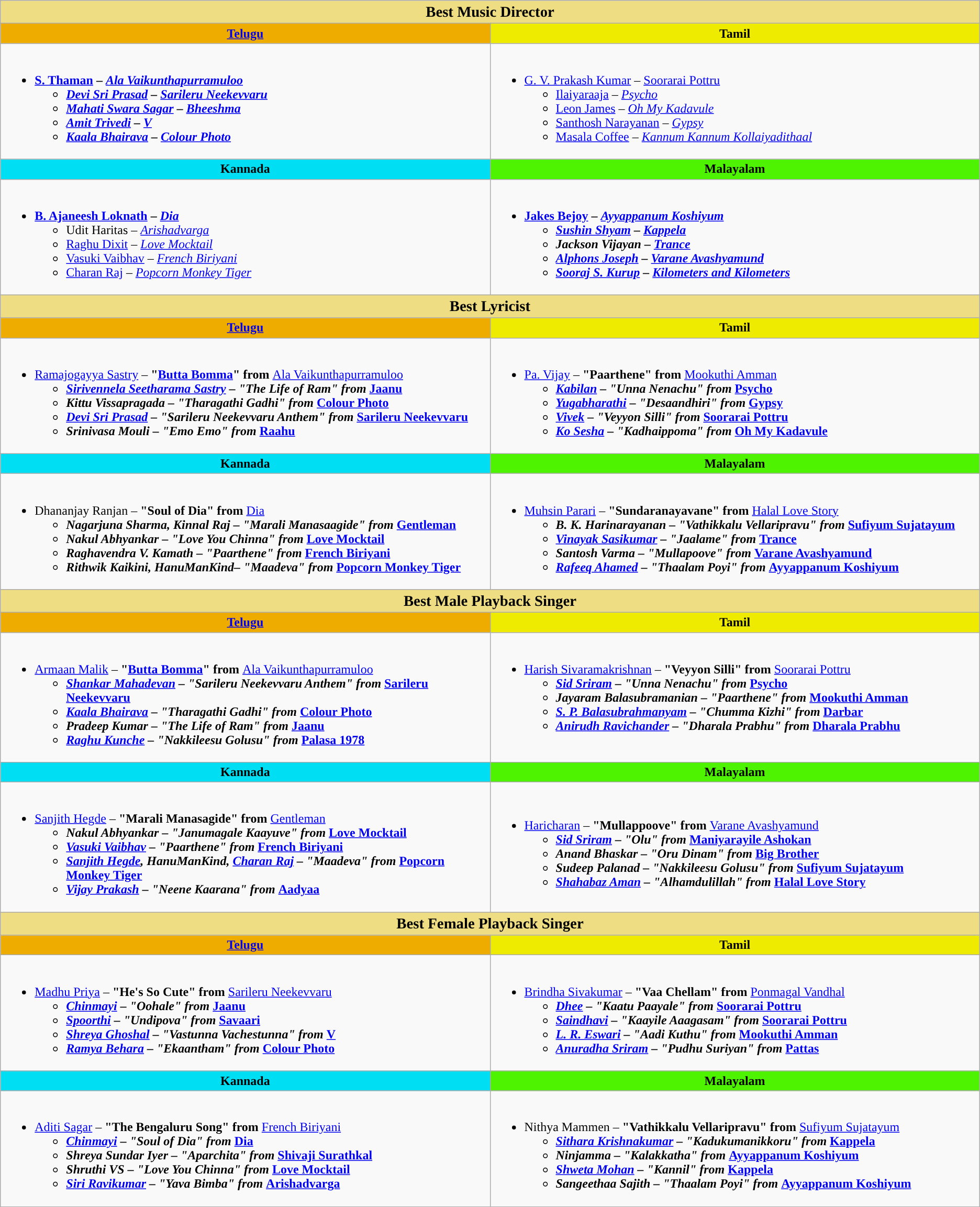<table class="wikitable" |>
<tr>
<th colspan="2" ! style="background:#eedd82; width:3000px; text-align:center;"><big><strong>Best Music Director</strong></big></th>
</tr>
<tr>
<th ! style="background:#efac00; width:50%; text-align:center;"><a href='#'>Telugu</a></th>
<th ! style="background:#efeb00; text-align:center;">Tamil</th>
</tr>
<tr>
<td valign="top"><br><ul><li><strong><a href='#'>S. Thaman</a></strong> <strong>– <em><a href='#'>Ala Vaikunthapurramuloo</a><strong><em><ul><li><a href='#'>Devi Sri Prasad</a> – </em><a href='#'>Sarileru Neekevvaru</a><em></li><li><a href='#'>Mahati Swara Sagar</a> – <a href='#'></em>Bheeshma<em></a></li><li><a href='#'>Amit Trivedi</a> – <a href='#'></em>V<em></a></li><li><a href='#'>Kaala Bhairava</a> – </em><a href='#'>Colour Photo</a><em></li></ul></li></ul></td>
<td valign="top"><br><ul><li></strong><a href='#'>G. V. Prakash Kumar</a><strong> </strong>– </em><a href='#'>Soorarai Pottru</a></em></strong><ul><li><a href='#'>Ilaiyaraaja</a> – <a href='#'><em>Psycho</em></a></li><li><a href='#'>Leon James</a> – <em><a href='#'>Oh My Kadavule</a></em></li><li><a href='#'>Santhosh Narayanan</a> – <a href='#'><em>Gypsy</em></a></li><li><a href='#'>Masala Coffee</a> – <em><a href='#'>Kannum Kannum Kollaiyadithaal</a></em></li></ul></li></ul></td>
</tr>
<tr>
<th ! style="background:#00def3; text-align:center;">Kannada</th>
<th ! style="background:#4df300; text-align:center;">Malayalam</th>
</tr>
<tr>
<td valign="top"><br><ul><li><strong><a href='#'>B. Ajaneesh Loknath</a></strong> <strong>– <a href='#'><em>Dia</em></a></strong><ul><li>Udit Haritas – <em><a href='#'>Arishadvarga</a></em></li><li><a href='#'>Raghu Dixit</a> – <em><a href='#'>Love Mocktail</a></em></li><li><a href='#'>Vasuki Vaibhav</a> – <em><a href='#'>French Biriyani</a></em></li><li><a href='#'>Charan Raj</a> – <em><a href='#'>Popcorn Monkey Tiger</a></em></li></ul></li></ul></td>
<td><br><ul><li><strong><a href='#'>Jakes Bejoy</a></strong> <strong>– <em><a href='#'>Ayyappanum Koshiyum</a><strong><em><ul><li><a href='#'>Sushin Shyam</a> – </em><a href='#'>Kappela</a><em></li><li>Jackson Vijayan – <a href='#'></em>Trance<em></a></li><li><a href='#'>Alphons Joseph</a> – </em><a href='#'>Varane Avashyamund</a><em></li><li><a href='#'>Sooraj S. Kurup</a> – </em><a href='#'>Kilometers and Kilometers</a><em></li></ul></li></ul></td>
</tr>
<tr>
<th colspan="2" ! style="background:#eedd82; text-align:center;"><big></strong>Best Lyricist<strong></big></th>
</tr>
<tr>
<th ! style="background:#efac00; text-align:center;"><a href='#'>Telugu</a></th>
<th ! style="background:#efeb00; text-align:center;">Tamil</th>
</tr>
<tr>
<td valign="top"><br><ul><li></strong><a href='#'>Ramajogayya Sastry</a><strong> </strong>–<strong> "<a href='#'>Butta Bomma</a>" from </em></strong><a href='#'>Ala Vaikunthapurramuloo</a><strong><em><ul><li><a href='#'>Sirivennela Seetharama Sastry</a> – "The Life of Ram" from <a href='#'></em>Jaanu<em></a></li><li>Kittu Vissapragada – "Tharagathi Gadhi" from </em><a href='#'>Colour Photo</a><em></li><li><a href='#'>Devi Sri Prasad</a> – "Sarileru Neekevvaru Anthem" from </em><a href='#'>Sarileru Neekevvaru</a><em></li><li>Srinivasa Mouli – "Emo Emo" from </em><a href='#'>Raahu</a><em></li></ul></li></ul></td>
<td valign="top"><br><ul><li></strong><a href='#'>Pa. Vijay</a> –<strong> "Paarthene" from </em></strong><a href='#'>Mookuthi Amman</a><strong><em><ul><li><a href='#'>Kabilan</a> – "Unna Nenachu" from <a href='#'></em>Psycho<em></a></li><li><a href='#'>Yugabharathi</a> – "Desaandhiri" from <a href='#'></em>Gypsy<em></a></li><li><a href='#'>Vivek</a> – "Veyyon Silli" from </em><a href='#'>Soorarai Pottru</a><em></li><li><a href='#'>Ko Sesha</a> – "Kadhaippoma" from </em><a href='#'>Oh My Kadavule</a><em></li></ul></li></ul></td>
</tr>
<tr>
<th ! style="background:#00def3; text-align:center;">Kannada</th>
<th ! style="background:#4df300; text-align:center;">Malayalam</th>
</tr>
<tr>
<td><br><ul><li></strong>Dhananjay Ranjan<strong> </strong>–<strong> "Soul of Dia" from </strong><a href='#'></em>Dia<em></a><strong><ul><li>Nagarjuna Sharma, Kinnal Raj – "Marali Manasaagide" from <a href='#'></em>Gentleman<em></a></li><li>Nakul Abhyankar – "Love You Chinna" from </em><a href='#'>Love Mocktail</a><em></li><li>Raghavendra V. Kamath – "Paarthene" from </em><a href='#'>French Biriyani</a><em></li><li>Rithwik Kaikini, HanuManKind– "Maadeva" from </em><a href='#'>Popcorn Monkey Tiger</a><em></li></ul></li></ul></td>
<td><br><ul><li></strong><a href='#'>Muhsin Parari</a> –<strong> "Sundaranayavane" from </em></strong><a href='#'>Halal Love Story</a><strong><em><ul><li>B. K. Harinarayanan – "Vathikkalu Vellaripravu" from </em><a href='#'>Sufiyum Sujatayum</a><em></li><li><a href='#'>Vinayak Sasikumar</a> – "Jaalame" from <a href='#'></em>Trance<em></a></li><li>Santosh Varma – "Mullapoove" from </em><a href='#'>Varane Avashyamund</a><em></li><li><a href='#'>Rafeeq Ahamed</a> – "Thaalam Poyi" from </em><a href='#'>Ayyappanum Koshiyum</a><em></li></ul></li></ul></td>
</tr>
<tr>
<th colspan="2" ! style="background:#eedd82; text-align:center;"><big></strong>Best Male Playback Singer<strong></big></th>
</tr>
<tr>
<th ! style="background:#efac00; text-align:center;"><a href='#'>Telugu</a></th>
<th ! style="background:#efeb00; text-align:center;">Tamil</th>
</tr>
<tr>
<td valign="top"><br><ul><li></strong><a href='#'>Armaan Malik</a><strong> </strong>–<strong> "<a href='#'>Butta Bomma</a>" from </em></strong><a href='#'>Ala Vaikunthapurramuloo</a><strong><em><ul><li><a href='#'>Shankar Mahadevan</a> – "Sarileru Neekevvaru Anthem" from </em><a href='#'>Sarileru Neekevvaru</a><em></li><li><a href='#'>Kaala Bhairava</a> – "Tharagathi Gadhi" from </em><a href='#'>Colour Photo</a><em></li><li>Pradeep Kumar – "The Life of Ram" from <a href='#'></em>Jaanu<em></a></li><li><a href='#'>Raghu Kunche</a> – "Nakkileesu Golusu" from </em><a href='#'>Palasa 1978</a><em></li></ul></li></ul></td>
<td valign="top"><br><ul><li></strong><a href='#'>Harish Sivaramakrishnan</a><strong> </strong>–<strong> "Veyyon Silli" from </em></strong><a href='#'>Soorarai Pottru</a><strong><em><ul><li><a href='#'>Sid Sriram</a> – "Unna Nenachu" from <a href='#'></em>Psycho<em></a></li><li>Jayaram Balasubramanian – "Paarthene" from </em><a href='#'>Mookuthi Amman</a><em></li><li><a href='#'>S. P. Balasubrahmanyam</a> – "Chumma Kizhi" from <a href='#'></em>Darbar<em></a></li><li><a href='#'>Anirudh Ravichander</a> – "Dharala Prabhu" from </em><a href='#'>Dharala Prabhu</a><em></li></ul></li></ul></td>
</tr>
<tr>
<th ! style="background:#00def3; text-align:center;">Kannada</th>
<th ! style="background:#4df300; text-align:center;">Malayalam</th>
</tr>
<tr>
<td><br><ul><li></strong><a href='#'>Sanjith Hegde</a><strong> </strong>–<strong> "Marali Manasagide" from </strong><a href='#'></em>Gentleman<em></a><strong><ul><li>Nakul Abhyankar – "Janumagale Kaayuve" from </em><a href='#'>Love Mocktail</a><em></li><li><a href='#'>Vasuki Vaibhav</a> – "Paarthene" from </em><a href='#'>French Biriyani</a><em></li><li><a href='#'>Sanjith Hegde</a>, HanuManKind, <a href='#'>Charan Raj</a> – "Maadeva" from </em><a href='#'>Popcorn Monkey Tiger</a><em></li><li><a href='#'>Vijay Prakash</a> – "Neene Kaarana" from </em><a href='#'>Aadyaa</a><em></li></ul></li></ul></td>
<td><br><ul><li></strong><a href='#'>Haricharan</a><strong> </strong>–<strong> "Mullappoove" from </em></strong><a href='#'>Varane Avashyamund</a><strong><em><ul><li><a href='#'>Sid Sriram</a> – "Olu" from </em><a href='#'>Maniyarayile Ashokan</a><em></li><li>Anand Bhaskar – "Oru Dinam" from <a href='#'></em>Big Brother<em></a></li><li>Sudeep Palanad – "Nakkileesu Golusu" from </em><a href='#'>Sufiyum Sujatayum</a><em></li><li><a href='#'>Shahabaz Aman</a> – "Alhamdulillah" from </em><a href='#'>Halal Love Story</a><em></li></ul></li></ul></td>
</tr>
<tr>
<th colspan="2" ! style="background:#eedd82; text-align:center;"><big></strong>Best Female Playback Singer<strong></big></th>
</tr>
<tr>
<th ! style="background:#efac00; text-align:center;"><a href='#'>Telugu</a></th>
<th ! style="background:#efeb00; text-align:center;">Tamil</th>
</tr>
<tr>
<td valign="top"><br><ul><li></strong><a href='#'>Madhu Priya</a><strong> </strong>–<strong> "He's So Cute" from </em></strong><a href='#'>Sarileru Neekevvaru</a><strong><em><ul><li><a href='#'>Chinmayi</a> – "Oohale" from <a href='#'></em>Jaanu<em></a></li><li><a href='#'>Spoorthi</a> – "Undipova" from <a href='#'></em>Savaari<em></a></li><li><a href='#'>Shreya Ghoshal</a> – "Vastunna Vachestunna" from <a href='#'></em>V<em></a></li><li><a href='#'>Ramya Behara</a> – "Ekaantham" from </em><a href='#'>Colour Photo</a><em></li></ul></li></ul></td>
<td valign="top"><br><ul><li></strong><a href='#'>Brindha Sivakumar</a><strong> </strong>–<strong> "Vaa Chellam" from </em></strong><a href='#'>Ponmagal Vandhal</a><strong><em><ul><li><a href='#'>Dhee</a> – "Kaatu Paayale" from </em><a href='#'>Soorarai Pottru</a><em></li><li><a href='#'>Saindhavi</a> – "Kaayile Aaagasam" from </em><a href='#'>Soorarai Pottru</a><em></li><li><a href='#'>L. R. Eswari</a> – "Aadi Kuthu" from </em><a href='#'>Mookuthi Amman</a><em></li><li><a href='#'>Anuradha Sriram</a> – "Pudhu Suriyan" from </em><a href='#'>Pattas</a><em></li></ul></li></ul></td>
</tr>
<tr>
<th ! style="background:#00def3; text-align:center;">Kannada</th>
<th ! style="background:#4df300; text-align:center;">Malayalam</th>
</tr>
<tr>
<td><br><ul><li></strong><a href='#'>Aditi Sagar</a><strong> </strong>–<strong> "The Bengaluru Song" from </em></strong><a href='#'>French Biriyani</a><strong><em><ul><li><a href='#'>Chinmayi</a> – "Soul of Dia" from <a href='#'></em>Dia<em></a></li><li>Shreya Sundar Iyer – "Aparchita" from </em><a href='#'>Shivaji Surathkal</a><em></li><li>Shruthi VS – "Love You Chinna" from </em><a href='#'>Love Mocktail</a><em></li><li><a href='#'>Siri Ravikumar</a> – "Yava Bimba" from </em><a href='#'>Arishadvarga</a><em></li></ul></li></ul></td>
<td><br><ul><li></strong>Nithya Mammen<strong> </strong>–<strong> "Vathikkalu Vellaripravu" from </em></strong><a href='#'>Sufiyum Sujatayum</a><strong><em><ul><li><a href='#'>Sithara Krishnakumar</a> – "Kadukumanikkoru" from </em><a href='#'>Kappela</a><em></li><li>Ninjamma – "Kalakkatha" from </em><a href='#'>Ayyappanum Koshiyum</a><em></li><li><a href='#'>Shweta Mohan</a> – "Kannil" from </em><a href='#'>Kappela</a><em></li><li>Sangeethaa Sajith – "Thaalam Poyi" from </em><a href='#'>Ayyappanum Koshiyum</a><em></li></ul></li></ul></td>
</tr>
</table>
